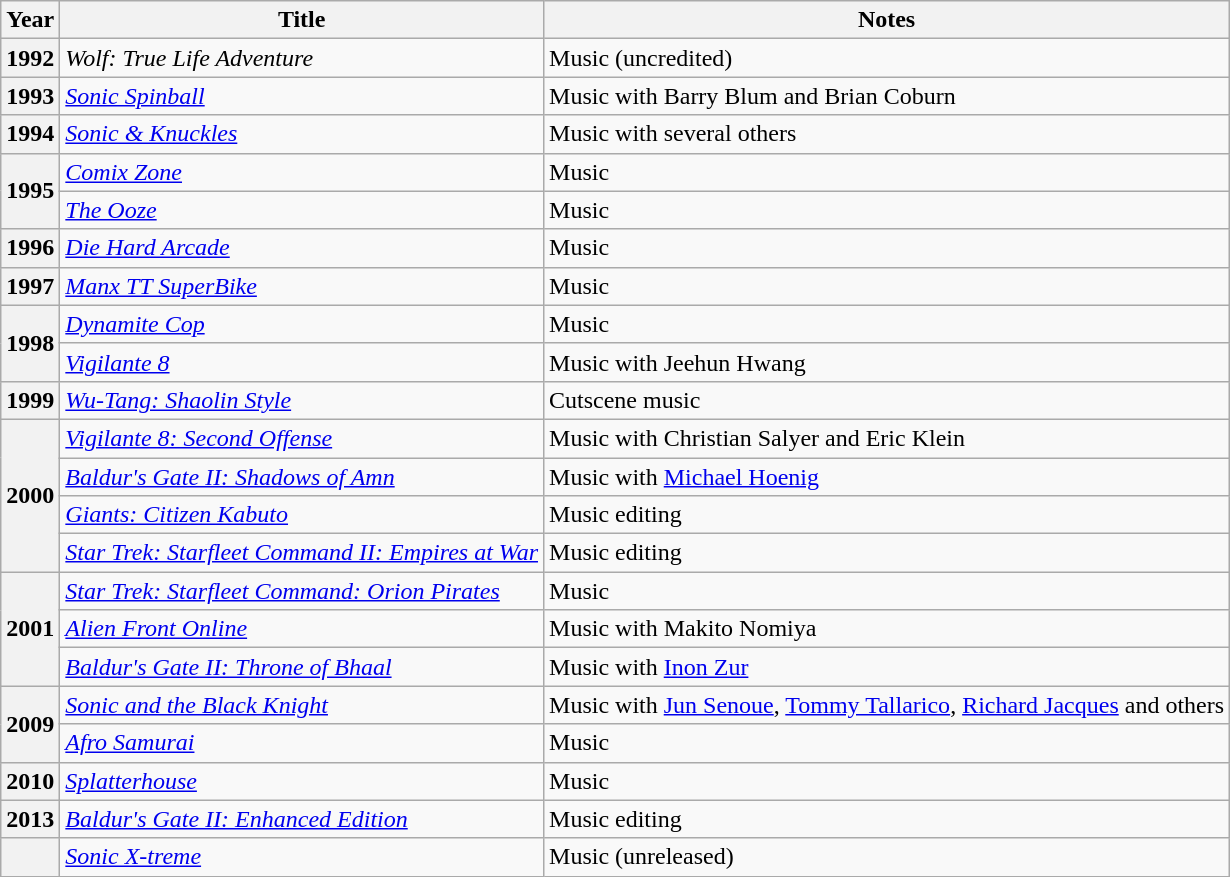<table class="wikitable">
<tr>
<th>Year</th>
<th>Title</th>
<th>Notes</th>
</tr>
<tr>
<th>1992</th>
<td><em>Wolf: True Life Adventure</em></td>
<td>Music (uncredited)</td>
</tr>
<tr>
<th>1993</th>
<td><em><a href='#'>Sonic Spinball</a></em></td>
<td>Music with Barry Blum and Brian Coburn</td>
</tr>
<tr>
<th>1994</th>
<td><em><a href='#'>Sonic & Knuckles</a></em></td>
<td>Music with several others</td>
</tr>
<tr>
<th rowspan="2">1995</th>
<td><em><a href='#'>Comix Zone</a></em></td>
<td>Music</td>
</tr>
<tr>
<td><em><a href='#'>The Ooze</a></em></td>
<td>Music</td>
</tr>
<tr>
<th>1996</th>
<td><em><a href='#'>Die Hard Arcade</a></em></td>
<td>Music</td>
</tr>
<tr>
<th>1997</th>
<td><em><a href='#'>Manx TT SuperBike</a></em></td>
<td>Music</td>
</tr>
<tr>
<th rowspan="2">1998</th>
<td><em><a href='#'>Dynamite Cop</a></em></td>
<td>Music</td>
</tr>
<tr>
<td><em><a href='#'>Vigilante 8</a></em></td>
<td>Music with Jeehun Hwang</td>
</tr>
<tr>
<th>1999</th>
<td><em><a href='#'>Wu-Tang: Shaolin Style</a></em></td>
<td>Cutscene music</td>
</tr>
<tr>
<th rowspan="4">2000</th>
<td><em><a href='#'>Vigilante 8: Second Offense</a></em></td>
<td>Music with Christian Salyer and Eric Klein</td>
</tr>
<tr>
<td><em><a href='#'>Baldur's Gate II: Shadows of Amn</a></em></td>
<td>Music with <a href='#'>Michael Hoenig</a></td>
</tr>
<tr>
<td><em><a href='#'>Giants: Citizen Kabuto</a></em></td>
<td>Music editing</td>
</tr>
<tr>
<td><em><a href='#'>Star Trek: Starfleet Command II: Empires at War</a></em></td>
<td>Music editing</td>
</tr>
<tr>
<th rowspan="3">2001</th>
<td><em><a href='#'>Star Trek: Starfleet Command: Orion Pirates</a></em></td>
<td>Music</td>
</tr>
<tr>
<td><em><a href='#'>Alien Front Online</a></em></td>
<td>Music with Makito Nomiya</td>
</tr>
<tr>
<td><em><a href='#'>Baldur's Gate II: Throne of Bhaal</a></em></td>
<td>Music with <a href='#'>Inon Zur</a></td>
</tr>
<tr>
<th rowspan="2">2009</th>
<td><em><a href='#'>Sonic and the Black Knight</a></em></td>
<td>Music with <a href='#'>Jun Senoue</a>, <a href='#'>Tommy Tallarico</a>, <a href='#'>Richard Jacques</a> and others</td>
</tr>
<tr>
<td><em><a href='#'>Afro Samurai</a></em></td>
<td>Music</td>
</tr>
<tr>
<th>2010</th>
<td><em><a href='#'>Splatterhouse</a></em></td>
<td>Music</td>
</tr>
<tr>
<th>2013</th>
<td><em><a href='#'>Baldur's Gate II: Enhanced Edition</a></em></td>
<td>Music editing</td>
</tr>
<tr>
<th></th>
<td><em><a href='#'>Sonic X-treme</a></em></td>
<td>Music (unreleased)</td>
</tr>
</table>
